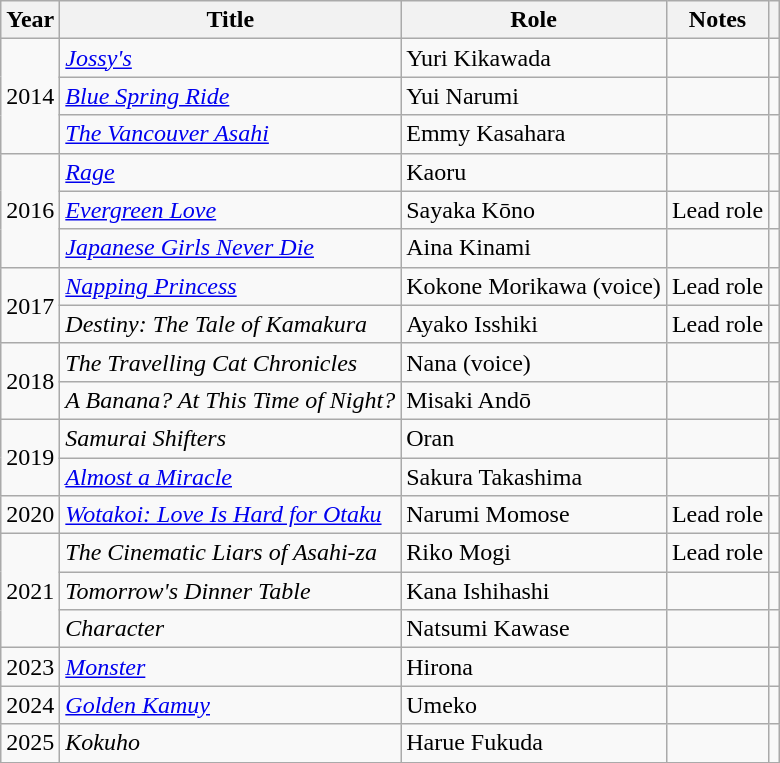<table class="wikitable sortable">
<tr>
<th>Year</th>
<th>Title</th>
<th>Role</th>
<th class="unsortable">Notes</th>
<th class="unsortable"></th>
</tr>
<tr>
<td rowspan="3">2014</td>
<td><em><a href='#'>Jossy's</a></em></td>
<td>Yuri Kikawada</td>
<td></td>
<td></td>
</tr>
<tr>
<td><em><a href='#'>Blue Spring Ride</a></em></td>
<td>Yui Narumi</td>
<td></td>
<td></td>
</tr>
<tr>
<td><em><a href='#'>The Vancouver Asahi</a></em></td>
<td>Emmy Kasahara</td>
<td></td>
<td></td>
</tr>
<tr>
<td rowspan="3">2016</td>
<td><em><a href='#'>Rage</a></em></td>
<td>Kaoru</td>
<td></td>
<td></td>
</tr>
<tr>
<td><em><a href='#'>Evergreen Love</a></em></td>
<td>Sayaka Kōno</td>
<td>Lead role</td>
<td></td>
</tr>
<tr>
<td><em><a href='#'>Japanese Girls Never Die</a></em></td>
<td>Aina Kinami</td>
<td></td>
<td></td>
</tr>
<tr>
<td rowspan="2">2017</td>
<td><em><a href='#'>Napping Princess</a></em></td>
<td>Kokone Morikawa (voice)</td>
<td>Lead role</td>
<td></td>
</tr>
<tr>
<td><em>Destiny: The Tale of Kamakura</em></td>
<td>Ayako Isshiki</td>
<td>Lead role</td>
<td></td>
</tr>
<tr>
<td rowspan="2">2018</td>
<td><em>The Travelling Cat Chronicles</em></td>
<td>Nana (voice)</td>
<td></td>
<td></td>
</tr>
<tr>
<td><em>A Banana? At This Time of Night?</em></td>
<td>Misaki Andō</td>
<td></td>
<td></td>
</tr>
<tr>
<td rowspan="2">2019</td>
<td><em>Samurai Shifters</em></td>
<td>Oran</td>
<td></td>
<td></td>
</tr>
<tr>
<td><em><a href='#'>Almost a Miracle</a></em></td>
<td>Sakura Takashima</td>
<td></td>
<td></td>
</tr>
<tr>
<td>2020</td>
<td><em><a href='#'>Wotakoi: Love Is Hard for Otaku</a></em></td>
<td>Narumi Momose</td>
<td>Lead role</td>
<td></td>
</tr>
<tr>
<td rowspan="3">2021</td>
<td><em>The Cinematic Liars of Asahi-za</em></td>
<td>Riko Mogi</td>
<td>Lead role</td>
<td></td>
</tr>
<tr>
<td><em>Tomorrow's Dinner Table</em></td>
<td>Kana Ishihashi</td>
<td></td>
<td></td>
</tr>
<tr>
<td><em>Character</em></td>
<td>Natsumi Kawase</td>
<td></td>
<td></td>
</tr>
<tr>
<td>2023</td>
<td><em><a href='#'>Monster</a></em></td>
<td>Hirona</td>
<td></td>
<td></td>
</tr>
<tr>
<td>2024</td>
<td><em><a href='#'>Golden Kamuy</a></em></td>
<td>Umeko</td>
<td></td>
<td></td>
</tr>
<tr>
<td>2025</td>
<td><em>Kokuho</em></td>
<td>Harue Fukuda</td>
<td></td>
<td></td>
</tr>
<tr>
</tr>
</table>
